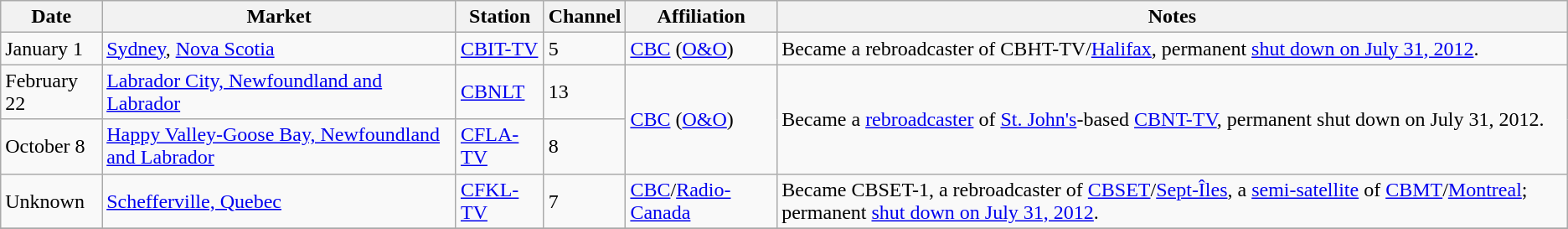<table class="wikitable">
<tr>
<th>Date</th>
<th>Market</th>
<th>Station</th>
<th>Channel</th>
<th>Affiliation</th>
<th>Notes</th>
</tr>
<tr>
<td>January 1</td>
<td><a href='#'>Sydney</a>, <a href='#'>Nova Scotia</a></td>
<td><a href='#'>CBIT-TV</a></td>
<td>5</td>
<td><a href='#'>CBC</a> (<a href='#'>O&O</a>)</td>
<td>Became a rebroadcaster of CBHT-TV/<a href='#'>Halifax</a>, permanent <a href='#'>shut down on July 31, 2012</a>.</td>
</tr>
<tr>
<td>February 22</td>
<td><a href='#'>Labrador City, Newfoundland and Labrador</a></td>
<td><a href='#'>CBNLT</a></td>
<td>13</td>
<td rowspan=2><a href='#'>CBC</a> (<a href='#'>O&O</a>)</td>
<td rowspan=2>Became a <a href='#'>rebroadcaster</a> of <a href='#'>St. John's</a>-based <a href='#'>CBNT-TV</a>, permanent shut down on July 31, 2012.</td>
</tr>
<tr>
<td>October 8</td>
<td><a href='#'>Happy Valley-Goose Bay, Newfoundland and Labrador</a></td>
<td><a href='#'>CFLA-TV</a></td>
<td>8</td>
</tr>
<tr>
<td>Unknown</td>
<td><a href='#'>Schefferville, Quebec</a></td>
<td><a href='#'>CFKL-TV</a></td>
<td>7</td>
<td><a href='#'>CBC</a>/<a href='#'>Radio-Canada</a></td>
<td>Became CBSET-1, a rebroadcaster of <a href='#'>CBSET</a>/<a href='#'>Sept-Îles</a>, a <a href='#'>semi-satellite</a> of <a href='#'>CBMT</a>/<a href='#'>Montreal</a>; permanent <a href='#'>shut down on July 31, 2012</a>.</td>
</tr>
<tr>
</tr>
</table>
